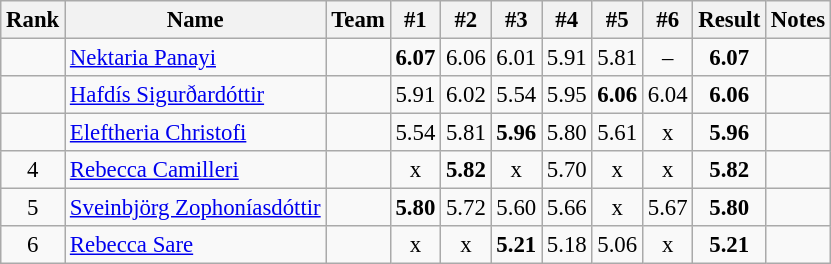<table class="wikitable sortable" style="text-align:center; font-size:95%">
<tr>
<th>Rank</th>
<th>Name</th>
<th>Team</th>
<th>#1</th>
<th>#2</th>
<th>#3</th>
<th>#4</th>
<th>#5</th>
<th>#6</th>
<th>Result</th>
<th>Notes</th>
</tr>
<tr>
<td></td>
<td align="left"><a href='#'>Nektaria Panayi</a></td>
<td align=left></td>
<td><strong>6.07</strong></td>
<td>6.06</td>
<td>6.01</td>
<td>5.91</td>
<td>5.81</td>
<td>–</td>
<td><strong>6.07</strong></td>
<td></td>
</tr>
<tr>
<td></td>
<td align="left"><a href='#'>Hafdís Sigurðardóttir</a></td>
<td align=left></td>
<td>5.91</td>
<td>6.02</td>
<td>5.54</td>
<td>5.95</td>
<td><strong>6.06</strong></td>
<td>6.04</td>
<td><strong>6.06</strong></td>
<td></td>
</tr>
<tr>
<td></td>
<td align="left"><a href='#'>Eleftheria Christofi</a></td>
<td align=left></td>
<td>5.54</td>
<td>5.81</td>
<td><strong>5.96</strong></td>
<td>5.80</td>
<td>5.61</td>
<td>x</td>
<td><strong>5.96</strong></td>
<td></td>
</tr>
<tr>
<td>4</td>
<td align="left"><a href='#'>Rebecca Camilleri</a></td>
<td align=left></td>
<td>x</td>
<td><strong>5.82</strong></td>
<td>x</td>
<td>5.70</td>
<td>x</td>
<td>x</td>
<td><strong>5.82</strong></td>
<td></td>
</tr>
<tr>
<td>5</td>
<td align="left"><a href='#'>Sveinbjörg Zophoníasdóttir</a></td>
<td align=left></td>
<td><strong>5.80</strong></td>
<td>5.72</td>
<td>5.60</td>
<td>5.66</td>
<td>x</td>
<td>5.67</td>
<td><strong>5.80</strong></td>
<td></td>
</tr>
<tr>
<td>6</td>
<td align="left"><a href='#'>Rebecca Sare</a></td>
<td align=left></td>
<td>x</td>
<td>x</td>
<td><strong>5.21</strong></td>
<td>5.18</td>
<td>5.06</td>
<td>x</td>
<td><strong>5.21</strong></td>
<td></td>
</tr>
</table>
